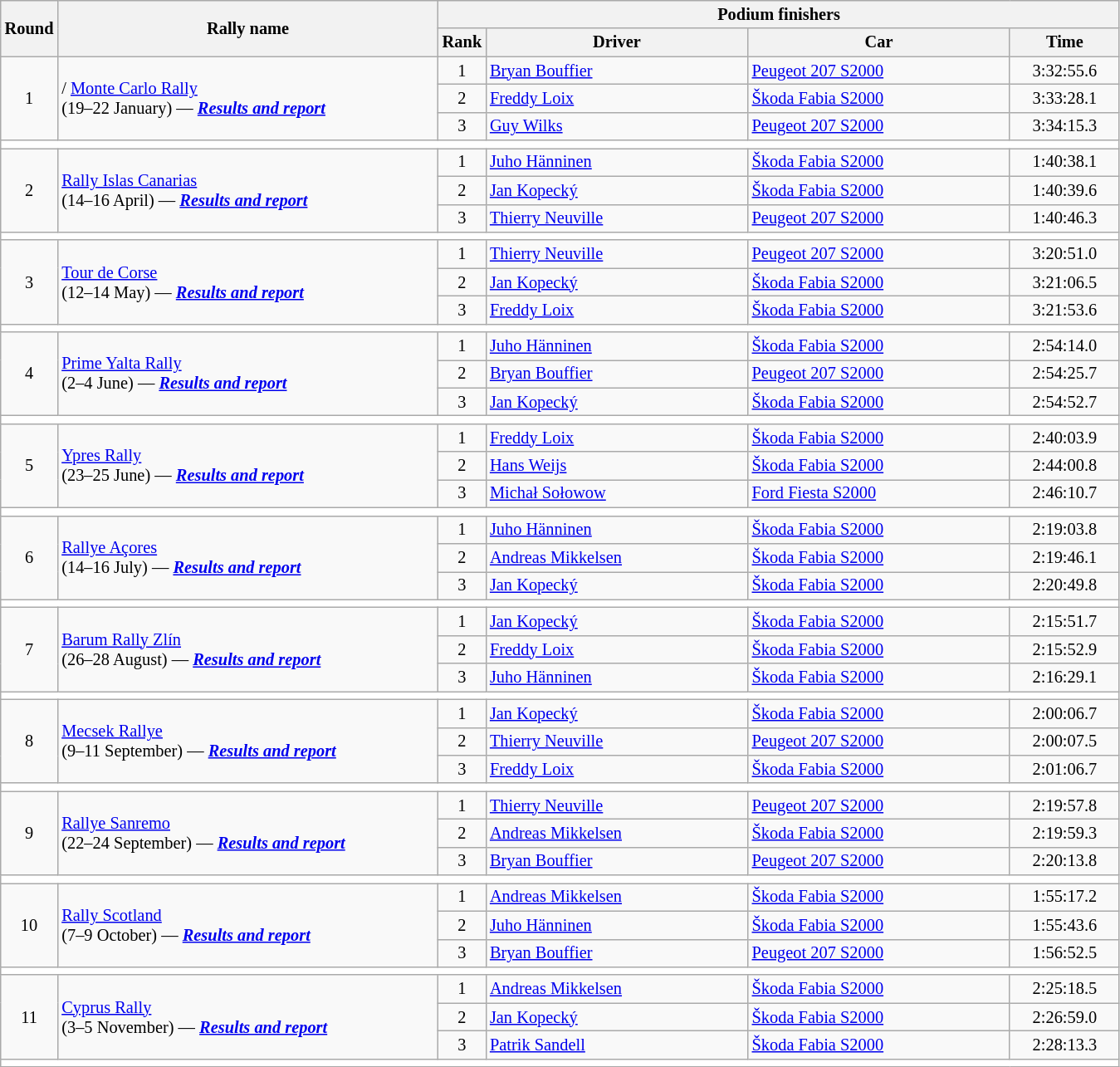<table class="wikitable" style="font-size:85%;">
<tr>
<th rowspan=2>Round</th>
<th style="width:22em" rowspan=2>Rally name</th>
<th colspan=4>Podium finishers</th>
</tr>
<tr>
<th>Rank</th>
<th style="width:15em">Driver</th>
<th style="width:15em">Car</th>
<th style="width:6em">Time</th>
</tr>
<tr>
<td rowspan=3 align=center>1</td>
<td rowspan=3>/ <a href='#'>Monte Carlo Rally</a><br>(19–22 January) — <strong><em><a href='#'>Results and report</a></em></strong></td>
<td align=center>1</td>
<td> <a href='#'>Bryan Bouffier</a></td>
<td><a href='#'>Peugeot 207 S2000</a></td>
<td align=center>3:32:55.6</td>
</tr>
<tr>
<td align=center>2</td>
<td> <a href='#'>Freddy Loix</a></td>
<td><a href='#'>Škoda Fabia S2000</a></td>
<td align=center>3:33:28.1</td>
</tr>
<tr>
<td align=center>3</td>
<td> <a href='#'>Guy Wilks</a></td>
<td><a href='#'>Peugeot 207 S2000</a></td>
<td align=center>3:34:15.3</td>
</tr>
<tr style="background:white;">
<td colspan="6"></td>
</tr>
<tr>
<td rowspan=3 align=center>2</td>
<td rowspan=3> <a href='#'>Rally Islas Canarias</a><br>(14–16 April) — <strong><em><a href='#'>Results and report</a></em></strong></td>
<td align=center>1</td>
<td> <a href='#'>Juho Hänninen</a></td>
<td><a href='#'>Škoda Fabia S2000</a></td>
<td align=center>1:40:38.1</td>
</tr>
<tr>
<td align=center>2</td>
<td> <a href='#'>Jan Kopecký</a></td>
<td><a href='#'>Škoda Fabia S2000</a></td>
<td align=center>1:40:39.6</td>
</tr>
<tr>
<td align=center>3</td>
<td> <a href='#'>Thierry Neuville</a></td>
<td><a href='#'>Peugeot 207 S2000</a></td>
<td align=center>1:40:46.3</td>
</tr>
<tr style="background:white;">
<td colspan="6"></td>
</tr>
<tr>
<td rowspan=3 align=center>3</td>
<td rowspan=3> <a href='#'>Tour de Corse</a><br>(12–14 May) — <strong><em><a href='#'>Results and report</a></em></strong></td>
<td align=center>1</td>
<td> <a href='#'>Thierry Neuville</a></td>
<td><a href='#'>Peugeot 207 S2000</a></td>
<td align=center>3:20:51.0</td>
</tr>
<tr>
<td align=center>2</td>
<td> <a href='#'>Jan Kopecký</a></td>
<td><a href='#'>Škoda Fabia S2000</a></td>
<td align=center>3:21:06.5</td>
</tr>
<tr>
<td align=center>3</td>
<td> <a href='#'>Freddy Loix</a></td>
<td><a href='#'>Škoda Fabia S2000</a></td>
<td align=center>3:21:53.6</td>
</tr>
<tr style="background:white;">
<td colspan="6"></td>
</tr>
<tr>
<td rowspan=3 align=center>4</td>
<td rowspan=3> <a href='#'>Prime Yalta Rally</a><br>(2–4 June) — <strong><em><a href='#'>Results and report</a></em></strong></td>
<td align=center>1</td>
<td> <a href='#'>Juho Hänninen</a></td>
<td><a href='#'>Škoda Fabia S2000</a></td>
<td align=center>2:54:14.0</td>
</tr>
<tr>
<td align=center>2</td>
<td> <a href='#'>Bryan Bouffier</a></td>
<td><a href='#'>Peugeot 207 S2000</a></td>
<td align=center>2:54:25.7</td>
</tr>
<tr>
<td align=center>3</td>
<td> <a href='#'>Jan Kopecký</a></td>
<td><a href='#'>Škoda Fabia S2000</a></td>
<td align=center>2:54:52.7</td>
</tr>
<tr style="background:white;">
<td colspan="6"></td>
</tr>
<tr>
<td rowspan=3 align=center>5</td>
<td rowspan=3> <a href='#'>Ypres Rally</a><br>(23–25 June) — <strong><em><a href='#'>Results and report</a></em></strong></td>
<td align=center>1</td>
<td> <a href='#'>Freddy Loix</a></td>
<td><a href='#'>Škoda Fabia S2000</a></td>
<td align=center>2:40:03.9</td>
</tr>
<tr>
<td align=center>2</td>
<td> <a href='#'>Hans Weijs</a></td>
<td><a href='#'>Škoda Fabia S2000</a></td>
<td align=center>2:44:00.8</td>
</tr>
<tr>
<td align=center>3</td>
<td> <a href='#'>Michał Sołowow</a></td>
<td><a href='#'>Ford Fiesta S2000</a></td>
<td align=center>2:46:10.7</td>
</tr>
<tr style="background:white;">
<td colspan="6"></td>
</tr>
<tr>
<td rowspan=3 align=center>6</td>
<td rowspan=3> <a href='#'>Rallye Açores</a><br>(14–16 July) — <strong><em><a href='#'>Results and report</a></em></strong></td>
<td align=center>1</td>
<td> <a href='#'>Juho Hänninen</a></td>
<td><a href='#'>Škoda Fabia S2000</a></td>
<td align=center>2:19:03.8</td>
</tr>
<tr>
<td align=center>2</td>
<td> <a href='#'>Andreas Mikkelsen</a></td>
<td><a href='#'>Škoda Fabia S2000</a></td>
<td align=center>2:19:46.1</td>
</tr>
<tr>
<td align=center>3</td>
<td> <a href='#'>Jan Kopecký</a></td>
<td><a href='#'>Škoda Fabia S2000</a></td>
<td align=center>2:20:49.8</td>
</tr>
<tr style="background:white;">
<td colspan="6"></td>
</tr>
<tr>
<td rowspan=3 align=center>7</td>
<td rowspan=3> <a href='#'>Barum Rally Zlín</a><br>(26–28 August) — <strong><em><a href='#'>Results and report</a></em></strong></td>
<td align=center>1</td>
<td> <a href='#'>Jan Kopecký</a></td>
<td><a href='#'>Škoda Fabia S2000</a></td>
<td align=center>2:15:51.7</td>
</tr>
<tr>
<td align=center>2</td>
<td> <a href='#'>Freddy Loix</a></td>
<td><a href='#'>Škoda Fabia S2000</a></td>
<td align=center>2:15:52.9</td>
</tr>
<tr>
<td align=center>3</td>
<td> <a href='#'>Juho Hänninen</a></td>
<td><a href='#'>Škoda Fabia S2000</a></td>
<td align=center>2:16:29.1</td>
</tr>
<tr style="background:white;">
<td colspan="6"></td>
</tr>
<tr>
<td rowspan=3 align=center>8</td>
<td rowspan=3> <a href='#'>Mecsek Rallye</a><br>(9–11 September) — <strong><em><a href='#'>Results and report</a></em></strong></td>
<td align=center>1</td>
<td> <a href='#'>Jan Kopecký</a></td>
<td><a href='#'>Škoda Fabia S2000</a></td>
<td align=center>2:00:06.7</td>
</tr>
<tr>
<td align=center>2</td>
<td> <a href='#'>Thierry Neuville</a></td>
<td><a href='#'>Peugeot 207 S2000</a></td>
<td align=center>2:00:07.5</td>
</tr>
<tr>
<td align=center>3</td>
<td> <a href='#'>Freddy Loix</a></td>
<td><a href='#'>Škoda Fabia S2000</a></td>
<td align=center>2:01:06.7</td>
</tr>
<tr style="background:white;">
<td colspan="6"></td>
</tr>
<tr>
<td rowspan=3 align=center>9</td>
<td rowspan=3> <a href='#'>Rallye Sanremo</a><br>(22–24 September) — <strong><em><a href='#'>Results and report</a></em></strong></td>
<td align=center>1</td>
<td> <a href='#'>Thierry Neuville</a></td>
<td><a href='#'>Peugeot 207 S2000</a></td>
<td align=center>2:19:57.8</td>
</tr>
<tr>
<td align=center>2</td>
<td> <a href='#'>Andreas Mikkelsen</a></td>
<td><a href='#'>Škoda Fabia S2000</a></td>
<td align=center>2:19:59.3</td>
</tr>
<tr>
<td align=center>3</td>
<td> <a href='#'>Bryan Bouffier</a></td>
<td><a href='#'>Peugeot 207 S2000</a></td>
<td align=center>2:20:13.8</td>
</tr>
<tr style="background:white;">
<td colspan="6"></td>
</tr>
<tr>
<td rowspan=3 align=center>10</td>
<td rowspan=3> <a href='#'>Rally Scotland</a><br>(7–9 October) — <strong><em><a href='#'>Results and report</a></em></strong></td>
<td align=center>1</td>
<td> <a href='#'>Andreas Mikkelsen</a></td>
<td><a href='#'>Škoda Fabia S2000</a></td>
<td align=center>1:55:17.2</td>
</tr>
<tr>
<td align=center>2</td>
<td> <a href='#'>Juho Hänninen</a></td>
<td><a href='#'>Škoda Fabia S2000</a></td>
<td align=center>1:55:43.6</td>
</tr>
<tr>
<td align=center>3</td>
<td> <a href='#'>Bryan Bouffier</a></td>
<td><a href='#'>Peugeot 207 S2000</a></td>
<td align=center>1:56:52.5</td>
</tr>
<tr style="background:white;">
<td colspan="6"></td>
</tr>
<tr>
<td rowspan=3 align=center>11</td>
<td rowspan=3> <a href='#'>Cyprus Rally</a><br>(3–5 November) — <strong><em><a href='#'>Results and report</a></em></strong></td>
<td align=center>1</td>
<td> <a href='#'>Andreas Mikkelsen</a></td>
<td><a href='#'>Škoda Fabia S2000</a></td>
<td align=center>2:25:18.5</td>
</tr>
<tr>
<td align=center>2</td>
<td> <a href='#'>Jan Kopecký</a></td>
<td><a href='#'>Škoda Fabia S2000</a></td>
<td align=center>2:26:59.0</td>
</tr>
<tr>
<td align=center>3</td>
<td> <a href='#'>Patrik Sandell</a></td>
<td><a href='#'>Škoda Fabia S2000</a></td>
<td align=center>2:28:13.3</td>
</tr>
<tr style="background:white;">
<td colspan="6"></td>
</tr>
</table>
